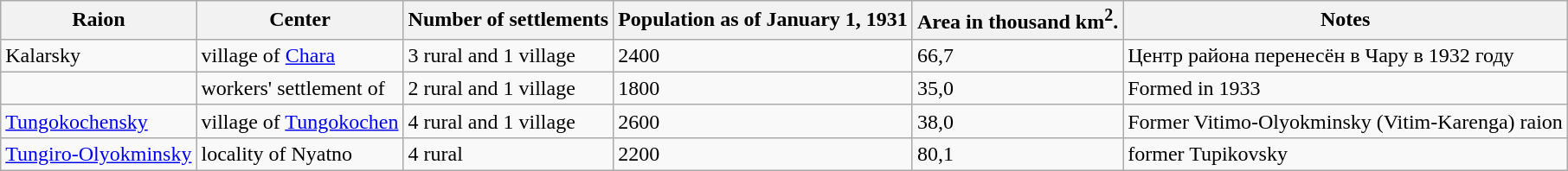<table class="wikitable">
<tr>
<th>Raion</th>
<th>Center</th>
<th>Number of settlements</th>
<th>Population as of January 1, 1931</th>
<th>Area in thousand km<sup>2</sup>.</th>
<th>Notes</th>
</tr>
<tr>
<td>Kalarsky</td>
<td>village of <a href='#'>Chara</a></td>
<td>3 rural and 1 village</td>
<td>2400</td>
<td>66,7</td>
<td>Центр района перенесён в Чару в 1932 году</td>
</tr>
<tr>
<td></td>
<td>workers' settlement of </td>
<td>2 rural and 1 village</td>
<td>1800</td>
<td>35,0</td>
<td>Formed in 1933</td>
</tr>
<tr>
<td><a href='#'>Tungokochensky</a></td>
<td>village of <a href='#'>Tungokochen</a></td>
<td>4 rural and 1 village</td>
<td>2600</td>
<td>38,0</td>
<td>Former Vitimo-Olyokminsky (Vitim-Karenga) raion</td>
</tr>
<tr>
<td><a href='#'>Tungiro-Olyokminsky</a></td>
<td>locality of Nyatno</td>
<td>4 rural</td>
<td>2200</td>
<td>80,1</td>
<td>former Tupikovsky</td>
</tr>
</table>
